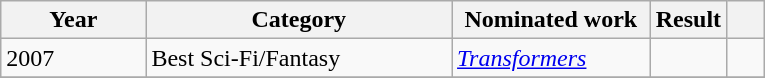<table class=wikitable>
<tr>
<th width=%>Year</th>
<th width=40%>Category</th>
<th width=26%>Nominated work</th>
<th width=10%>Result</th>
<th width=5%></th>
</tr>
<tr>
<td>2007</td>
<td>Best Sci-Fi/Fantasy</td>
<td><em><a href='#'>Transformers</a></em></td>
<td></td>
<td></td>
</tr>
<tr>
</tr>
</table>
